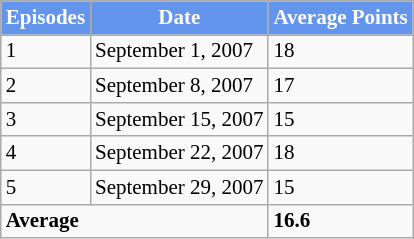<table class="wikitable" style="font-size: 14px;">
<tr style="background:cornflowerblue; color:white" align=center>
<td><strong>Episodes</strong></td>
<td><strong>Date</strong></td>
<td><strong>Average Points</strong></td>
</tr>
<tr>
<td>1</td>
<td>September 1, 2007</td>
<td>18</td>
</tr>
<tr>
<td>2</td>
<td>September 8, 2007</td>
<td>17</td>
</tr>
<tr>
<td>3</td>
<td>September 15, 2007</td>
<td>15</td>
</tr>
<tr>
<td>4</td>
<td>September 22, 2007</td>
<td>18</td>
</tr>
<tr>
<td>5</td>
<td>September 29, 2007</td>
<td>15</td>
</tr>
<tr>
<td colspan="2"><strong>Average</strong></td>
<td><strong>16.6 </strong></td>
</tr>
</table>
